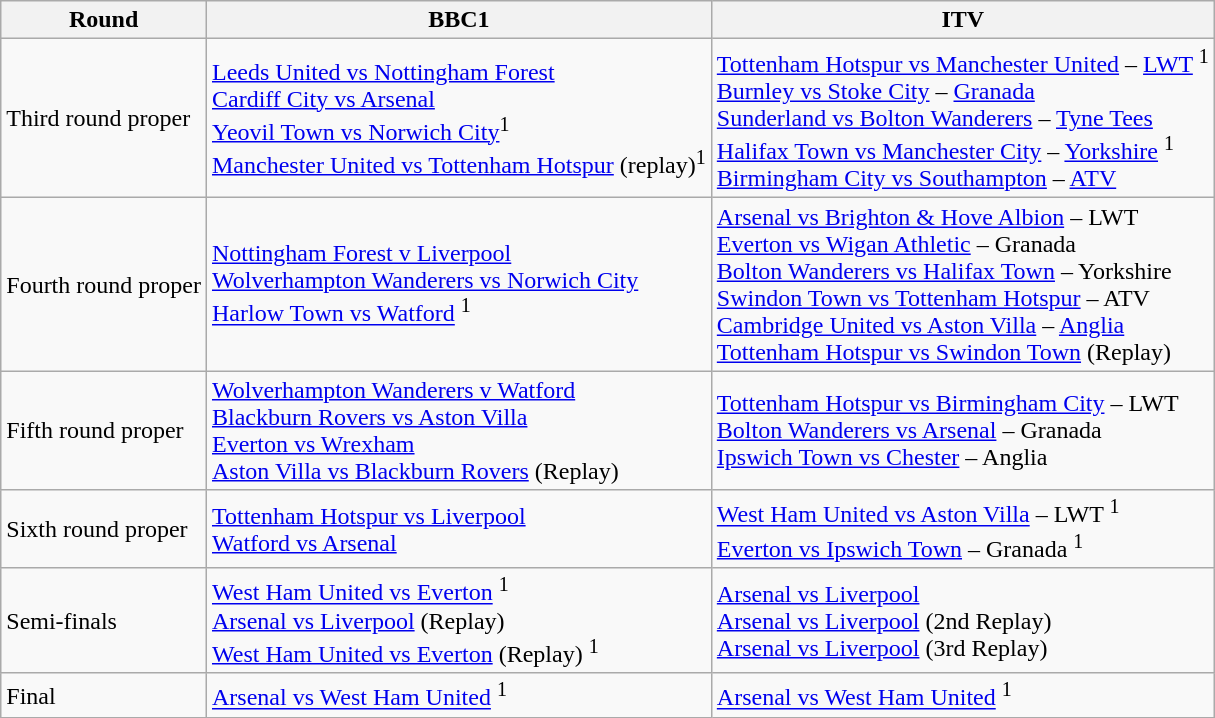<table class="wikitable">
<tr>
<th>Round</th>
<th>BBC1</th>
<th>ITV</th>
</tr>
<tr>
<td>Third round proper</td>
<td><a href='#'>Leeds United vs Nottingham Forest</a><br><a href='#'>Cardiff City vs Arsenal</a><br><a href='#'>Yeovil Town vs Norwich City</a><sup>1</sup><br><a href='#'>Manchester United vs Tottenham Hotspur</a> (replay)<sup>1</sup></td>
<td><a href='#'>Tottenham Hotspur vs Manchester United</a> – <a href='#'>LWT</a> <sup>1</sup><br><a href='#'>Burnley vs Stoke City</a> – <a href='#'>Granada</a><br><a href='#'>Sunderland vs Bolton Wanderers</a> – <a href='#'>Tyne Tees</a><br><a href='#'>Halifax Town vs Manchester City</a> – <a href='#'>Yorkshire</a> <sup>1</sup><br><a href='#'>Birmingham City vs Southampton</a> – <a href='#'>ATV</a></td>
</tr>
<tr>
<td>Fourth round proper</td>
<td><a href='#'>Nottingham Forest v Liverpool</a><br><a href='#'>Wolverhampton Wanderers vs Norwich City</a><br><a href='#'>Harlow Town vs Watford</a> <sup>1</sup><br></td>
<td><a href='#'>Arsenal vs Brighton & Hove Albion</a> – LWT<br><a href='#'>Everton vs Wigan Athletic</a> – Granada<br><a href='#'>Bolton Wanderers vs Halifax Town</a> – Yorkshire<br><a href='#'>Swindon Town vs Tottenham Hotspur</a> – ATV<br><a href='#'>Cambridge United vs Aston Villa</a> – <a href='#'>Anglia</a><br><a href='#'>Tottenham Hotspur vs Swindon Town</a> (Replay)</td>
</tr>
<tr>
<td>Fifth round proper</td>
<td><a href='#'>Wolverhampton Wanderers v Watford</a><br><a href='#'>Blackburn Rovers vs Aston Villa</a><br><a href='#'>Everton vs Wrexham</a><br><a href='#'>Aston Villa vs Blackburn Rovers</a> (Replay)</td>
<td><a href='#'>Tottenham Hotspur vs Birmingham City</a> – LWT<br><a href='#'>Bolton Wanderers vs Arsenal</a> – Granada<br><a href='#'>Ipswich Town vs Chester</a> – Anglia<br></td>
</tr>
<tr>
<td>Sixth round proper</td>
<td><a href='#'>Tottenham Hotspur vs Liverpool</a><br><a href='#'>Watford vs Arsenal</a></td>
<td><a href='#'>West Ham United vs Aston Villa</a> – LWT <sup>1</sup><br><a href='#'>Everton vs Ipswich Town</a> – Granada <sup>1</sup></td>
</tr>
<tr>
<td>Semi-finals</td>
<td><a href='#'>West Ham United vs Everton</a> <sup>1</sup><br><a href='#'>Arsenal vs Liverpool</a> (Replay)<br><a href='#'>West Ham United vs Everton</a> (Replay) <sup>1</sup></td>
<td><a href='#'>Arsenal vs Liverpool</a><br><a href='#'>Arsenal vs Liverpool</a> (2nd Replay)<br><a href='#'>Arsenal vs Liverpool</a> (3rd Replay)</td>
</tr>
<tr>
<td>Final</td>
<td><a href='#'>Arsenal vs West Ham United</a> <sup>1</sup></td>
<td><a href='#'>Arsenal vs West Ham United</a> <sup>1</sup></td>
</tr>
</table>
